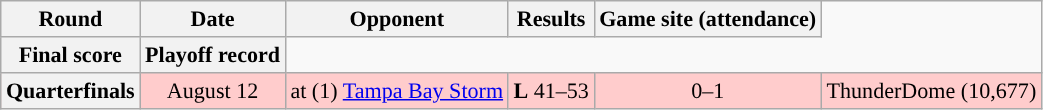<table class="wikitable" style="font-size: 92%;" "align=center">
<tr>
<th>Round</th>
<th>Date</th>
<th>Opponent</th>
<th>Results</th>
<th>Game site (attendance)</th>
</tr>
<tr>
<th>Final score</th>
<th>Playoff record</th>
</tr>
<tr style="background:#fcc">
<th>Quarterfinals</th>
<td style="text-align:center;">August 12</td>
<td style="text-align:center;">at (1) <a href='#'>Tampa Bay Storm</a></td>
<td style="text-align:center;"><strong>L</strong> 41–53</td>
<td style="text-align:center;">0–1</td>
<td style="text-align:center;">ThunderDome (10,677)</td>
</tr>
</table>
